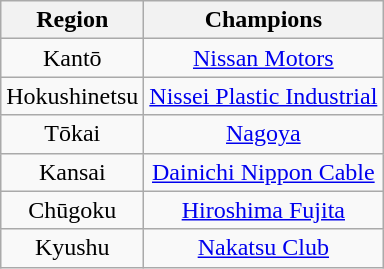<table class="wikitable" style="text-align:center;">
<tr>
<th>Region</th>
<th>Champions</th>
</tr>
<tr>
<td>Kantō</td>
<td><a href='#'>Nissan Motors</a></td>
</tr>
<tr>
<td>Hokushinetsu</td>
<td><a href='#'>Nissei Plastic Industrial</a></td>
</tr>
<tr>
<td>Tōkai</td>
<td><a href='#'>Nagoya</a></td>
</tr>
<tr>
<td>Kansai</td>
<td><a href='#'>Dainichi Nippon Cable</a></td>
</tr>
<tr>
<td>Chūgoku</td>
<td><a href='#'>Hiroshima Fujita</a></td>
</tr>
<tr>
<td>Kyushu</td>
<td><a href='#'>Nakatsu Club</a></td>
</tr>
</table>
